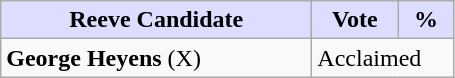<table class="wikitable">
<tr>
<th style="background:#ddf; width:200px;">Reeve Candidate</th>
<th style="background:#ddf; width:50px;">Vote</th>
<th style="background:#ddf; width:30px;">%</th>
</tr>
<tr>
<td><strong>George Heyens</strong> (X)</td>
<td colspan="2">Acclaimed</td>
</tr>
</table>
